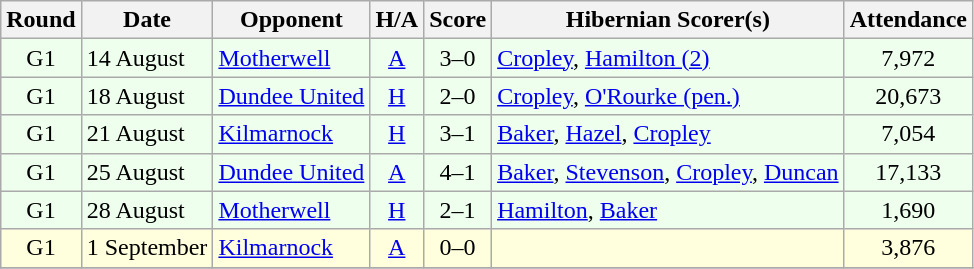<table class="wikitable" style="text-align:center">
<tr>
<th>Round</th>
<th>Date</th>
<th>Opponent</th>
<th>H/A</th>
<th>Score</th>
<th>Hibernian Scorer(s)</th>
<th>Attendance</th>
</tr>
<tr bgcolor=#EEFFEE>
<td>G1</td>
<td align=left>14 August</td>
<td align=left><a href='#'>Motherwell</a></td>
<td><a href='#'>A</a></td>
<td>3–0</td>
<td align=left><a href='#'>Cropley</a>, <a href='#'>Hamilton (2)</a></td>
<td>7,972</td>
</tr>
<tr bgcolor=#EEFFEE>
<td>G1</td>
<td align=left>18 August</td>
<td align=left><a href='#'>Dundee United</a></td>
<td><a href='#'>H</a></td>
<td>2–0</td>
<td align=left><a href='#'>Cropley</a>, <a href='#'>O'Rourke (pen.)</a></td>
<td>20,673</td>
</tr>
<tr bgcolor=#EEFFEE>
<td>G1</td>
<td align=left>21 August</td>
<td align=left><a href='#'>Kilmarnock</a></td>
<td><a href='#'>H</a></td>
<td>3–1</td>
<td align=left><a href='#'>Baker</a>, <a href='#'>Hazel</a>, <a href='#'>Cropley</a></td>
<td>7,054</td>
</tr>
<tr bgcolor=#EEFFEE>
<td>G1</td>
<td align=left>25 August</td>
<td align=left><a href='#'>Dundee United</a></td>
<td><a href='#'>A</a></td>
<td>4–1</td>
<td align=left><a href='#'>Baker</a>, <a href='#'>Stevenson</a>, <a href='#'>Cropley</a>, <a href='#'>Duncan</a></td>
<td>17,133</td>
</tr>
<tr bgcolor=#EEFFEE>
<td>G1</td>
<td align=left>28 August</td>
<td align=left><a href='#'>Motherwell</a></td>
<td><a href='#'>H</a></td>
<td>2–1</td>
<td align=left><a href='#'>Hamilton</a>, <a href='#'>Baker</a></td>
<td>1,690</td>
</tr>
<tr bgcolor=#FFFFDD>
<td>G1</td>
<td align=left>1 September</td>
<td align=left><a href='#'>Kilmarnock</a></td>
<td><a href='#'>A</a></td>
<td>0–0</td>
<td align=left></td>
<td>3,876</td>
</tr>
<tr>
</tr>
</table>
